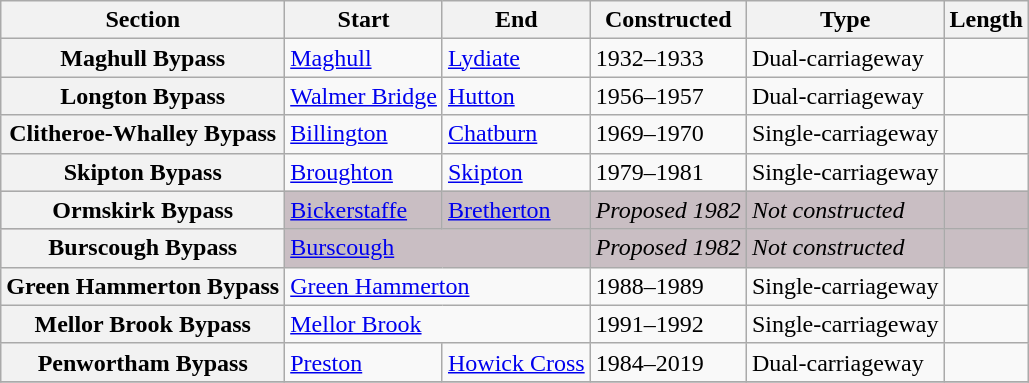<table class="wikitable">
<tr>
<th>Section</th>
<th>Start</th>
<th>End</th>
<th>Constructed</th>
<th>Type</th>
<th>Length</th>
</tr>
<tr>
<th>Maghull Bypass</th>
<td><a href='#'>Maghull</a></td>
<td><a href='#'>Lydiate</a></td>
<td>1932–1933</td>
<td>Dual-carriageway</td>
<td></td>
</tr>
<tr>
<th>Longton Bypass</th>
<td><a href='#'>Walmer Bridge</a></td>
<td><a href='#'>Hutton</a></td>
<td>1956–1957</td>
<td>Dual-carriageway</td>
<td></td>
</tr>
<tr>
<th>Clitheroe-Whalley Bypass</th>
<td><a href='#'>Billington</a></td>
<td><a href='#'>Chatburn</a></td>
<td>1969–1970</td>
<td>Single-carriageway</td>
<td></td>
</tr>
<tr>
<th>Skipton Bypass</th>
<td><a href='#'>Broughton</a></td>
<td><a href='#'>Skipton</a></td>
<td>1979–1981</td>
<td>Single-carriageway</td>
<td></td>
</tr>
<tr style="background: #C9BEC3">
<th>Ormskirk Bypass</th>
<td><a href='#'>Bickerstaffe</a></td>
<td><a href='#'>Bretherton</a></td>
<td><em>Proposed 1982</em></td>
<td><em>Not constructed</em></td>
<td></td>
</tr>
<tr style="background: #C9BEC3">
<th>Burscough Bypass</th>
<td colspan="2"><a href='#'>Burscough</a></td>
<td><em>Proposed 1982</em></td>
<td><em>Not constructed</em></td>
<td></td>
</tr>
<tr>
<th>Green Hammerton Bypass</th>
<td colspan="2"><a href='#'>Green Hammerton</a></td>
<td>1988–1989</td>
<td>Single-carriageway</td>
<td></td>
</tr>
<tr>
<th>Mellor Brook Bypass</th>
<td colspan="2"><a href='#'>Mellor Brook</a></td>
<td>1991–1992</td>
<td>Single-carriageway</td>
<td></td>
</tr>
<tr>
<th>Penwortham Bypass</th>
<td><a href='#'>Preston</a></td>
<td><a href='#'>Howick Cross</a></td>
<td>1984–2019</td>
<td>Dual-carriageway</td>
<td></td>
</tr>
<tr>
</tr>
</table>
